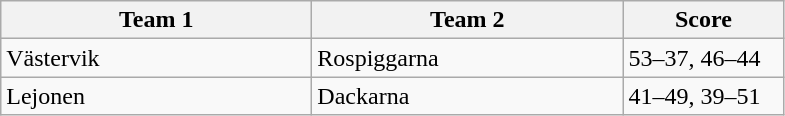<table class="wikitable" style="font-size: 100%">
<tr>
<th width=200>Team 1</th>
<th width=200>Team 2</th>
<th width=100>Score</th>
</tr>
<tr>
<td>Västervik</td>
<td>Rospiggarna</td>
<td>53–37, 46–44</td>
</tr>
<tr>
<td>Lejonen</td>
<td>Dackarna</td>
<td>41–49, 39–51</td>
</tr>
</table>
